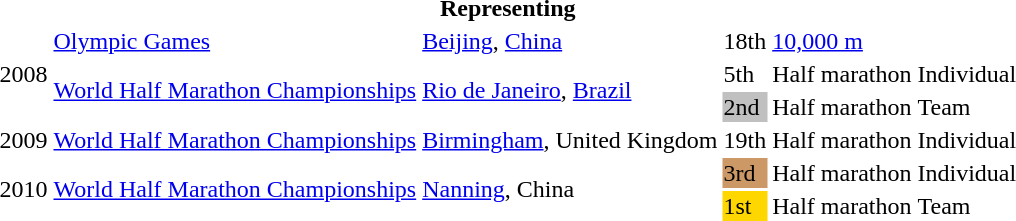<table>
<tr>
<th colspan="6">Representing </th>
</tr>
<tr>
<td rowspan=3>2008</td>
<td><a href='#'>Olympic Games</a></td>
<td><a href='#'>Beijing</a>, <a href='#'>China</a></td>
<td>18th</td>
<td><a href='#'>10,000 m</a></td>
<td></td>
</tr>
<tr>
<td rowspan=2><a href='#'>World Half Marathon Championships</a></td>
<td rowspan=2><a href='#'>Rio de Janeiro</a>, <a href='#'>Brazil</a></td>
<td>5th</td>
<td>Half marathon</td>
<td>Individual</td>
</tr>
<tr>
<td bgcolor="silver">2nd</td>
<td>Half marathon</td>
<td>Team</td>
</tr>
<tr>
<td>2009</td>
<td><a href='#'>World Half Marathon Championships</a></td>
<td><a href='#'>Birmingham</a>, United Kingdom</td>
<td>19th</td>
<td>Half marathon</td>
<td>Individual</td>
</tr>
<tr>
<td rowspan=2>2010</td>
<td rowspan=2><a href='#'>World Half Marathon Championships</a></td>
<td rowspan=2><a href='#'>Nanning</a>, China</td>
<td bgcolor=cc9966>3rd</td>
<td>Half marathon</td>
<td>Individual</td>
</tr>
<tr>
<td bgcolor="gold">1st</td>
<td>Half marathon</td>
<td>Team</td>
</tr>
<tr>
</tr>
</table>
